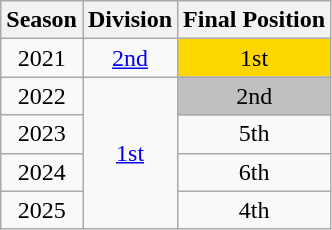<table class="wikitable sortable">
<tr>
<th>Season</th>
<th>Division</th>
<th>Final Position</th>
</tr>
<tr>
<td align=center>2021</td>
<td align=center><a href='#'>2nd</a></td>
<td align=center style="background:gold;">1st</td>
</tr>
<tr>
<td align=center>2022</td>
<td rowspan=4 align=center><a href='#'>1st</a></td>
<td align=center style="background:silver;">2nd</td>
</tr>
<tr>
<td align=center>2023</td>
<td align=center>5th</td>
</tr>
<tr>
<td align=center>2024</td>
<td align=center>6th</td>
</tr>
<tr>
<td align=center>2025</td>
<td align=center>4th</td>
</tr>
</table>
